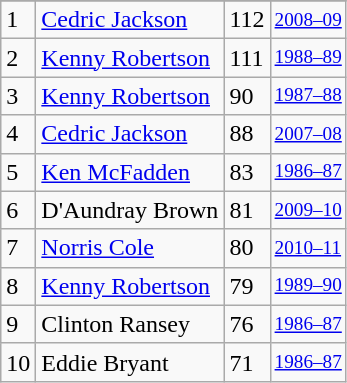<table class="wikitable">
<tr>
</tr>
<tr>
<td>1</td>
<td><a href='#'>Cedric Jackson</a></td>
<td>112</td>
<td style="font-size:80%;"><a href='#'>2008–09</a></td>
</tr>
<tr>
<td>2</td>
<td><a href='#'>Kenny Robertson</a></td>
<td>111</td>
<td style="font-size:80%;"><a href='#'>1988–89</a></td>
</tr>
<tr>
<td>3</td>
<td><a href='#'>Kenny Robertson</a></td>
<td>90</td>
<td style="font-size:80%;"><a href='#'>1987–88</a></td>
</tr>
<tr>
<td>4</td>
<td><a href='#'>Cedric Jackson</a></td>
<td>88</td>
<td style="font-size:80%;"><a href='#'>2007–08</a></td>
</tr>
<tr>
<td>5</td>
<td><a href='#'>Ken McFadden</a></td>
<td>83</td>
<td style="font-size:80%;"><a href='#'>1986–87</a></td>
</tr>
<tr>
<td>6</td>
<td>D'Aundray Brown</td>
<td>81</td>
<td style="font-size:80%;"><a href='#'>2009–10</a></td>
</tr>
<tr>
<td>7</td>
<td><a href='#'>Norris Cole</a></td>
<td>80</td>
<td style="font-size:80%;"><a href='#'>2010–11</a></td>
</tr>
<tr>
<td>8</td>
<td><a href='#'>Kenny Robertson</a></td>
<td>79</td>
<td style="font-size:80%;"><a href='#'>1989–90</a></td>
</tr>
<tr>
<td>9</td>
<td>Clinton Ransey</td>
<td>76</td>
<td style="font-size:80%;"><a href='#'>1986–87</a></td>
</tr>
<tr>
<td>10</td>
<td>Eddie Bryant</td>
<td>71</td>
<td style="font-size:80%;"><a href='#'>1986–87</a></td>
</tr>
</table>
